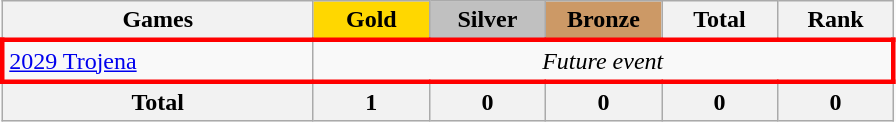<table class="wikitable sortable" style="text-align:center;">
<tr>
<th width=200>Games</th>
<td bgcolor=gold width=70><strong>Gold</strong></td>
<td bgcolor=silver width=70><strong>Silver</strong></td>
<td bgcolor=#cc9966 width=70><strong>Bronze</strong></td>
<th width=70>Total</th>
<th width=70>Rank</th>
</tr>
<tr class="sortbottom" style="border: 3px solid red">
<td align=left> <a href='#'>2029 Trojena</a></td>
<td colspan=5><em>Future event</em></td>
</tr>
<tr>
<th>Total</th>
<th>1</th>
<th>0</th>
<th>0</th>
<th>0</th>
<th>0</th>
</tr>
</table>
